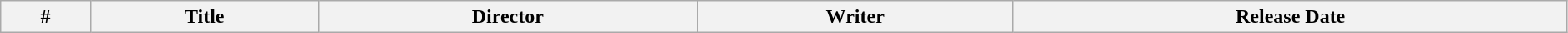<table class="wikitable plainrowheaders" style="width:99%">
<tr>
<th>#</th>
<th>Title</th>
<th>Director</th>
<th>Writer</th>
<th>Release Date<br>

























</th>
</tr>
</table>
